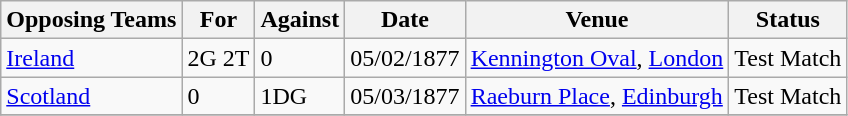<table class="wikitable">
<tr>
<th>Opposing Teams</th>
<th>For</th>
<th>Against</th>
<th>Date</th>
<th>Venue</th>
<th>Status</th>
</tr>
<tr>
<td><a href='#'>Ireland</a></td>
<td>2G 2T</td>
<td>0</td>
<td>05/02/1877</td>
<td><a href='#'>Kennington Oval</a>, <a href='#'>London</a></td>
<td>Test Match</td>
</tr>
<tr>
<td><a href='#'>Scotland</a></td>
<td>0</td>
<td>1DG</td>
<td>05/03/1877</td>
<td><a href='#'>Raeburn Place</a>, <a href='#'>Edinburgh</a></td>
<td>Test Match</td>
</tr>
<tr>
</tr>
</table>
